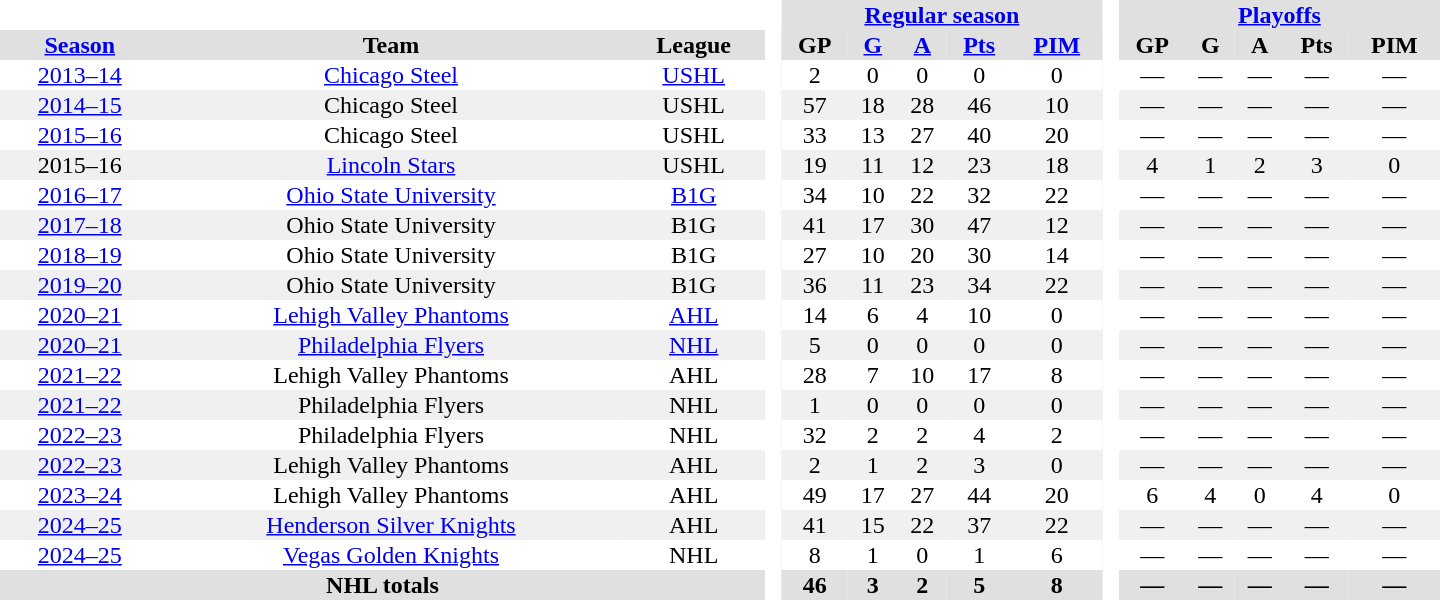<table border="0" cellpadding="1" cellspacing="0" style="text-align:center; width:60em;">
<tr style="background:#e0e0e0;">
<th colspan="3" bgcolor="#ffffff"> </th>
<th rowspan="99" bgcolor="#ffffff"> </th>
<th colspan="5"><a href='#'>Regular season</a></th>
<th rowspan="99" bgcolor="#ffffff"> </th>
<th colspan="5"><a href='#'>Playoffs</a></th>
</tr>
<tr style="background:#e0e0e0;">
<th><a href='#'>Season</a></th>
<th>Team</th>
<th>League</th>
<th>GP</th>
<th><a href='#'>G</a></th>
<th><a href='#'>A</a></th>
<th><a href='#'>Pts</a></th>
<th><a href='#'>PIM</a></th>
<th>GP</th>
<th>G</th>
<th>A</th>
<th>Pts</th>
<th>PIM</th>
</tr>
<tr>
<td><a href='#'>2013–14</a></td>
<td><a href='#'>Chicago Steel</a></td>
<td><a href='#'>USHL</a></td>
<td>2</td>
<td>0</td>
<td>0</td>
<td>0</td>
<td>0</td>
<td>—</td>
<td>—</td>
<td>—</td>
<td>—</td>
<td>—</td>
</tr>
<tr style="background:#f0f0f0;">
<td><a href='#'>2014–15</a></td>
<td>Chicago Steel</td>
<td>USHL</td>
<td>57</td>
<td>18</td>
<td>28</td>
<td>46</td>
<td>10</td>
<td>—</td>
<td>—</td>
<td>—</td>
<td>—</td>
<td>—</td>
</tr>
<tr>
<td><a href='#'>2015–16</a></td>
<td>Chicago Steel</td>
<td>USHL</td>
<td>33</td>
<td>13</td>
<td>27</td>
<td>40</td>
<td>20</td>
<td>—</td>
<td>—</td>
<td>—</td>
<td>—</td>
<td>—</td>
</tr>
<tr style="background:#f0f0f0;">
<td>2015–16</td>
<td><a href='#'>Lincoln Stars</a></td>
<td>USHL</td>
<td>19</td>
<td>11</td>
<td>12</td>
<td>23</td>
<td>18</td>
<td>4</td>
<td>1</td>
<td>2</td>
<td>3</td>
<td>0</td>
</tr>
<tr>
<td><a href='#'>2016–17</a></td>
<td><a href='#'>Ohio State University</a></td>
<td><a href='#'>B1G</a></td>
<td>34</td>
<td>10</td>
<td>22</td>
<td>32</td>
<td>22</td>
<td>—</td>
<td>—</td>
<td>—</td>
<td>—</td>
<td>—</td>
</tr>
<tr style="background:#f0f0f0;">
<td><a href='#'>2017–18</a></td>
<td>Ohio State University</td>
<td>B1G</td>
<td>41</td>
<td>17</td>
<td>30</td>
<td>47</td>
<td>12</td>
<td>—</td>
<td>—</td>
<td>—</td>
<td>—</td>
<td>—</td>
</tr>
<tr>
<td><a href='#'>2018–19</a></td>
<td>Ohio State University</td>
<td>B1G</td>
<td>27</td>
<td>10</td>
<td>20</td>
<td>30</td>
<td>14</td>
<td>—</td>
<td>—</td>
<td>—</td>
<td>—</td>
<td>—</td>
</tr>
<tr style="background:#f0f0f0;">
<td><a href='#'>2019–20</a></td>
<td>Ohio State University</td>
<td>B1G</td>
<td>36</td>
<td>11</td>
<td>23</td>
<td>34</td>
<td>22</td>
<td>—</td>
<td>—</td>
<td>—</td>
<td>—</td>
<td>—</td>
</tr>
<tr>
<td><a href='#'>2020–21</a></td>
<td><a href='#'>Lehigh Valley Phantoms</a></td>
<td><a href='#'>AHL</a></td>
<td>14</td>
<td>6</td>
<td>4</td>
<td>10</td>
<td>0</td>
<td>—</td>
<td>—</td>
<td>—</td>
<td>—</td>
<td>—</td>
</tr>
<tr style="background:#f0f0f0;">
<td><a href='#'>2020–21</a></td>
<td><a href='#'>Philadelphia Flyers</a></td>
<td><a href='#'>NHL</a></td>
<td>5</td>
<td>0</td>
<td>0</td>
<td>0</td>
<td>0</td>
<td>—</td>
<td>—</td>
<td>—</td>
<td>—</td>
<td>—</td>
</tr>
<tr>
<td><a href='#'>2021–22</a></td>
<td>Lehigh Valley Phantoms</td>
<td>AHL</td>
<td>28</td>
<td>7</td>
<td>10</td>
<td>17</td>
<td>8</td>
<td>—</td>
<td>—</td>
<td>—</td>
<td>—</td>
<td>—</td>
</tr>
<tr style="background:#f0f0f0;">
<td><a href='#'>2021–22</a></td>
<td>Philadelphia Flyers</td>
<td>NHL</td>
<td>1</td>
<td>0</td>
<td>0</td>
<td>0</td>
<td>0</td>
<td>—</td>
<td>—</td>
<td>—</td>
<td>—</td>
<td>—</td>
</tr>
<tr>
<td><a href='#'>2022–23</a></td>
<td>Philadelphia Flyers</td>
<td>NHL</td>
<td>32</td>
<td>2</td>
<td>2</td>
<td>4</td>
<td>2</td>
<td>—</td>
<td>—</td>
<td>—</td>
<td>—</td>
<td>—</td>
</tr>
<tr style="background:#f0f0f0;">
<td><a href='#'>2022–23</a></td>
<td>Lehigh Valley Phantoms</td>
<td>AHL</td>
<td>2</td>
<td>1</td>
<td>2</td>
<td>3</td>
<td>0</td>
<td>—</td>
<td>—</td>
<td>—</td>
<td>—</td>
<td>—</td>
</tr>
<tr>
<td><a href='#'>2023–24</a></td>
<td>Lehigh Valley Phantoms</td>
<td>AHL</td>
<td>49</td>
<td>17</td>
<td>27</td>
<td>44</td>
<td>20</td>
<td>6</td>
<td>4</td>
<td>0</td>
<td>4</td>
<td>0</td>
</tr>
<tr style="background:#f0f0f0;">
<td><a href='#'>2024–25</a></td>
<td><a href='#'>Henderson Silver Knights</a></td>
<td>AHL</td>
<td>41</td>
<td>15</td>
<td>22</td>
<td>37</td>
<td>22</td>
<td>—</td>
<td>—</td>
<td>—</td>
<td>—</td>
<td>—</td>
</tr>
<tr>
<td><a href='#'>2024–25</a></td>
<td><a href='#'>Vegas Golden Knights</a></td>
<td>NHL</td>
<td>8</td>
<td>1</td>
<td>0</td>
<td>1</td>
<td>6</td>
<td>—</td>
<td>—</td>
<td>—</td>
<td>—</td>
<td>—</td>
</tr>
<tr style="background:#e0e0e0;">
<th colspan="3">NHL totals</th>
<th>46</th>
<th>3</th>
<th>2</th>
<th>5</th>
<th>8</th>
<th>—</th>
<th>—</th>
<th>—</th>
<th>—</th>
<th>—</th>
</tr>
</table>
